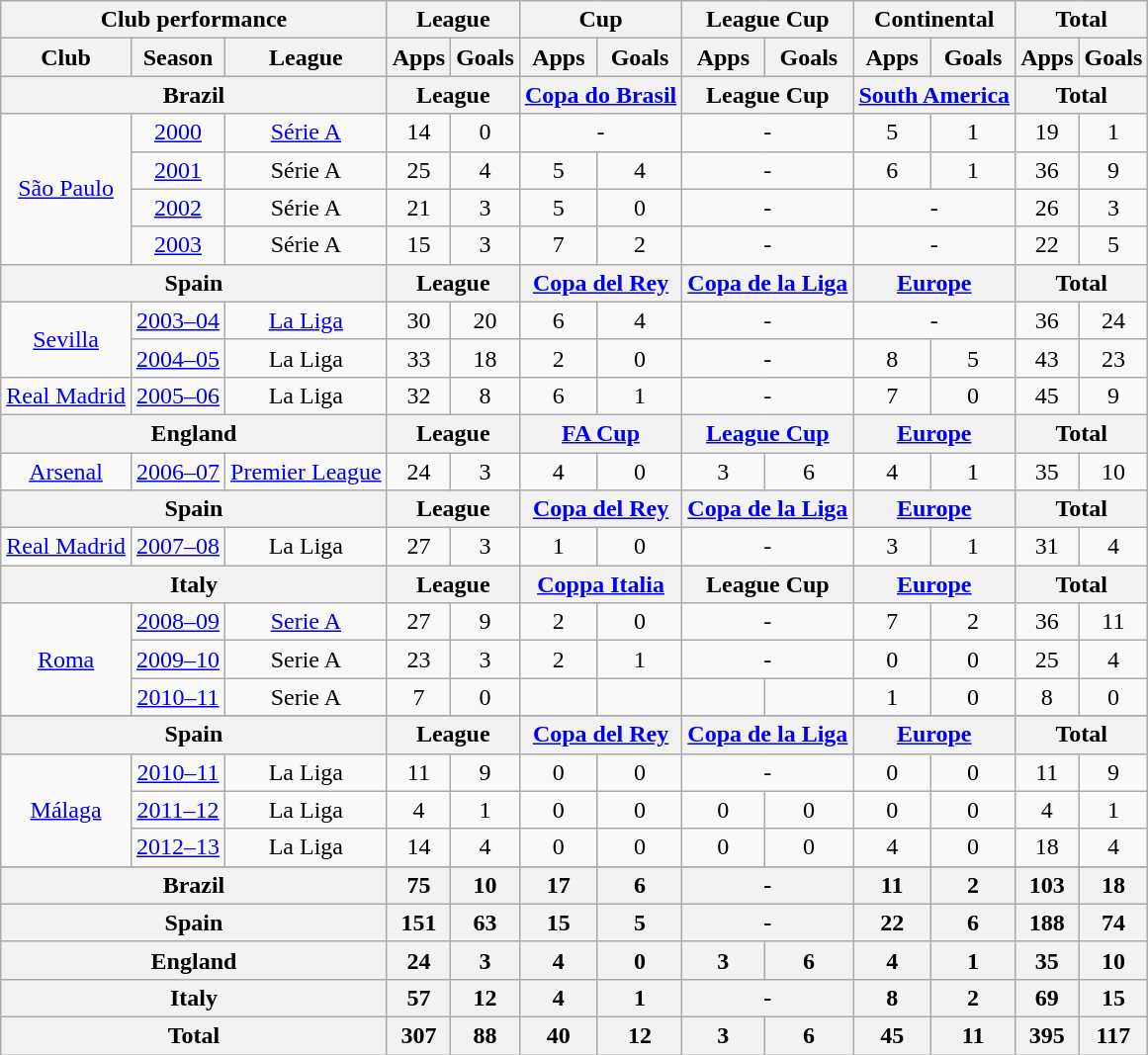<table class="wikitable" style="text-align:center;">
<tr>
<th colspan="3">Club performance</th>
<th colspan=2>League</th>
<th colspan=2>Cup</th>
<th colspan=2>League Cup</th>
<th colspan=2>Continental</th>
<th colspan=2>Total</th>
</tr>
<tr>
<th>Club</th>
<th>Season</th>
<th>League</th>
<th>Apps</th>
<th>Goals</th>
<th>Apps</th>
<th>Goals</th>
<th>Apps</th>
<th>Goals</th>
<th>Apps</th>
<th>Goals</th>
<th>Apps</th>
<th>Goals</th>
</tr>
<tr>
<th colspan="3">Brazil</th>
<th colspan=2>League</th>
<th colspan=2><a href='#'>Copa do Brasil</a></th>
<th colspan=2>League Cup</th>
<th colspan=2><a href='#'>South America</a></th>
<th colspan=2>Total</th>
</tr>
<tr>
<td rowspan="4"><a href='#'>São Paulo</a></td>
<td><a href='#'>2000</a></td>
<td><a href='#'>Série A</a></td>
<td>14</td>
<td>0</td>
<td colspan="2">-</td>
<td colspan="2">-</td>
<td>5</td>
<td>1</td>
<td>19</td>
<td>1</td>
</tr>
<tr>
<td><a href='#'>2001</a></td>
<td>Série A</td>
<td>25</td>
<td>4</td>
<td>5</td>
<td>4</td>
<td colspan="2">-</td>
<td>6</td>
<td>1</td>
<td>36</td>
<td>9</td>
</tr>
<tr>
<td><a href='#'>2002</a></td>
<td>Série A</td>
<td>21</td>
<td>3</td>
<td>5</td>
<td>0</td>
<td colspan="2">-</td>
<td colspan="2">-</td>
<td>26</td>
<td>3</td>
</tr>
<tr>
<td><a href='#'>2003</a></td>
<td>Série A</td>
<td>15</td>
<td>3</td>
<td>7</td>
<td>2</td>
<td colspan="2">-</td>
<td colspan="2">-</td>
<td>22</td>
<td>5</td>
</tr>
<tr>
<th colspan="3">Spain</th>
<th colspan=2>League</th>
<th colspan=2><a href='#'>Copa del Rey</a></th>
<th colspan=2><a href='#'>Copa de la Liga</a></th>
<th colspan=2><a href='#'>Europe</a></th>
<th colspan=2>Total</th>
</tr>
<tr>
<td rowspan="2"><a href='#'>Sevilla</a></td>
<td><a href='#'>2003–04</a></td>
<td><a href='#'>La Liga</a></td>
<td>30</td>
<td>20</td>
<td>6</td>
<td>4</td>
<td colspan="2">-</td>
<td colspan="2">-</td>
<td>36</td>
<td>24</td>
</tr>
<tr>
<td><a href='#'>2004–05</a></td>
<td>La Liga</td>
<td>33</td>
<td>18</td>
<td>2</td>
<td>0</td>
<td colspan="2">-</td>
<td>8</td>
<td>5</td>
<td>43</td>
<td>23</td>
</tr>
<tr>
<td><a href='#'>Real Madrid</a></td>
<td><a href='#'>2005–06</a></td>
<td>La Liga</td>
<td>32</td>
<td>8</td>
<td>6</td>
<td>1</td>
<td colspan="2">-</td>
<td>7</td>
<td>0</td>
<td>45</td>
<td>9</td>
</tr>
<tr>
<th colspan="3">England</th>
<th colspan=2>League</th>
<th colspan=2><a href='#'>FA Cup</a></th>
<th colspan=2><a href='#'>League Cup</a></th>
<th colspan=2><a href='#'>Europe</a></th>
<th colspan=2>Total</th>
</tr>
<tr>
<td><a href='#'>Arsenal</a></td>
<td><a href='#'>2006–07</a></td>
<td><a href='#'>Premier League</a></td>
<td>24</td>
<td>3</td>
<td>4</td>
<td>0</td>
<td>3</td>
<td>6</td>
<td>4</td>
<td>1</td>
<td>35</td>
<td>10</td>
</tr>
<tr>
<th colspan="3">Spain</th>
<th colspan=2>League</th>
<th colspan=2><a href='#'>Copa del Rey</a></th>
<th colspan=2><a href='#'>Copa de la Liga</a></th>
<th colspan=2><a href='#'>Europe</a></th>
<th colspan=2>Total</th>
</tr>
<tr>
<td><a href='#'>Real Madrid</a></td>
<td><a href='#'>2007–08</a></td>
<td>La Liga</td>
<td>27</td>
<td>3</td>
<td>1</td>
<td>0</td>
<td colspan="2">-</td>
<td>3</td>
<td>1</td>
<td>31</td>
<td>4</td>
</tr>
<tr>
<th colspan="3">Italy</th>
<th colspan=2>League</th>
<th colspan=2><a href='#'>Coppa Italia</a></th>
<th colspan=2>League Cup</th>
<th colspan=2><a href='#'>Europe</a></th>
<th colspan=2>Total</th>
</tr>
<tr>
<td rowspan="3"><a href='#'>Roma</a></td>
<td><a href='#'>2008–09</a></td>
<td><a href='#'>Serie A</a></td>
<td>27</td>
<td>9</td>
<td>2</td>
<td>0</td>
<td colspan="2">-</td>
<td>7</td>
<td>2</td>
<td>36</td>
<td>11</td>
</tr>
<tr>
<td><a href='#'>2009–10</a></td>
<td>Serie A</td>
<td>23</td>
<td>3</td>
<td>2</td>
<td>1</td>
<td colspan="2">-</td>
<td>0</td>
<td>0</td>
<td>25</td>
<td>4</td>
</tr>
<tr>
<td><a href='#'>2010–11</a></td>
<td>Serie A</td>
<td>7</td>
<td>0</td>
<td></td>
<td></td>
<td></td>
<td></td>
<td>1</td>
<td>0</td>
<td>8</td>
<td>0</td>
</tr>
<tr>
</tr>
<tr>
<th colspan="3">Spain</th>
<th colspan=2>League</th>
<th colspan=2><a href='#'>Copa del Rey</a></th>
<th colspan=2><a href='#'>Copa de la Liga</a></th>
<th colspan=2><a href='#'>Europe</a></th>
<th colspan=2>Total</th>
</tr>
<tr>
<td rowspan="3"><a href='#'>Málaga</a></td>
<td><a href='#'>2010–11</a></td>
<td>La Liga</td>
<td>11</td>
<td>9</td>
<td>0</td>
<td>0</td>
<td colspan="2">-</td>
<td>0</td>
<td>0</td>
<td>11</td>
<td>9</td>
</tr>
<tr>
<td><a href='#'>2011–12</a></td>
<td>La Liga</td>
<td>4</td>
<td>1</td>
<td>0</td>
<td>0</td>
<td>0</td>
<td>0</td>
<td>0</td>
<td>0</td>
<td>4</td>
<td>1</td>
</tr>
<tr>
<td><a href='#'>2012–13</a></td>
<td>La Liga</td>
<td>14</td>
<td>4</td>
<td>0</td>
<td>0</td>
<td>0</td>
<td>0</td>
<td>4</td>
<td>0</td>
<td>18</td>
<td>4</td>
</tr>
<tr>
</tr>
<tr>
<th colspan="3">Brazil</th>
<th>75</th>
<th>10</th>
<th>17</th>
<th>6</th>
<th colspan="2">-</th>
<th>11</th>
<th>2</th>
<th>103</th>
<th>18</th>
</tr>
<tr>
<th colspan="3">Spain</th>
<th>151</th>
<th>63</th>
<th>15</th>
<th>5</th>
<th colspan="2">-</th>
<th>22</th>
<th>6</th>
<th>188</th>
<th>74</th>
</tr>
<tr>
<th colspan="3">England</th>
<th>24</th>
<th>3</th>
<th>4</th>
<th>0</th>
<th>3</th>
<th>6</th>
<th>4</th>
<th>1</th>
<th>35</th>
<th>10</th>
</tr>
<tr>
<th colspan="3">Italy</th>
<th>57</th>
<th>12</th>
<th>4</th>
<th>1</th>
<th colspan="2">-</th>
<th>8</th>
<th>2</th>
<th>69</th>
<th>15</th>
</tr>
<tr>
<th colspan="3">Total</th>
<th>307</th>
<th>88</th>
<th>40</th>
<th>12</th>
<th>3</th>
<th>6</th>
<th>45</th>
<th>11</th>
<th>395</th>
<th>117</th>
</tr>
</table>
